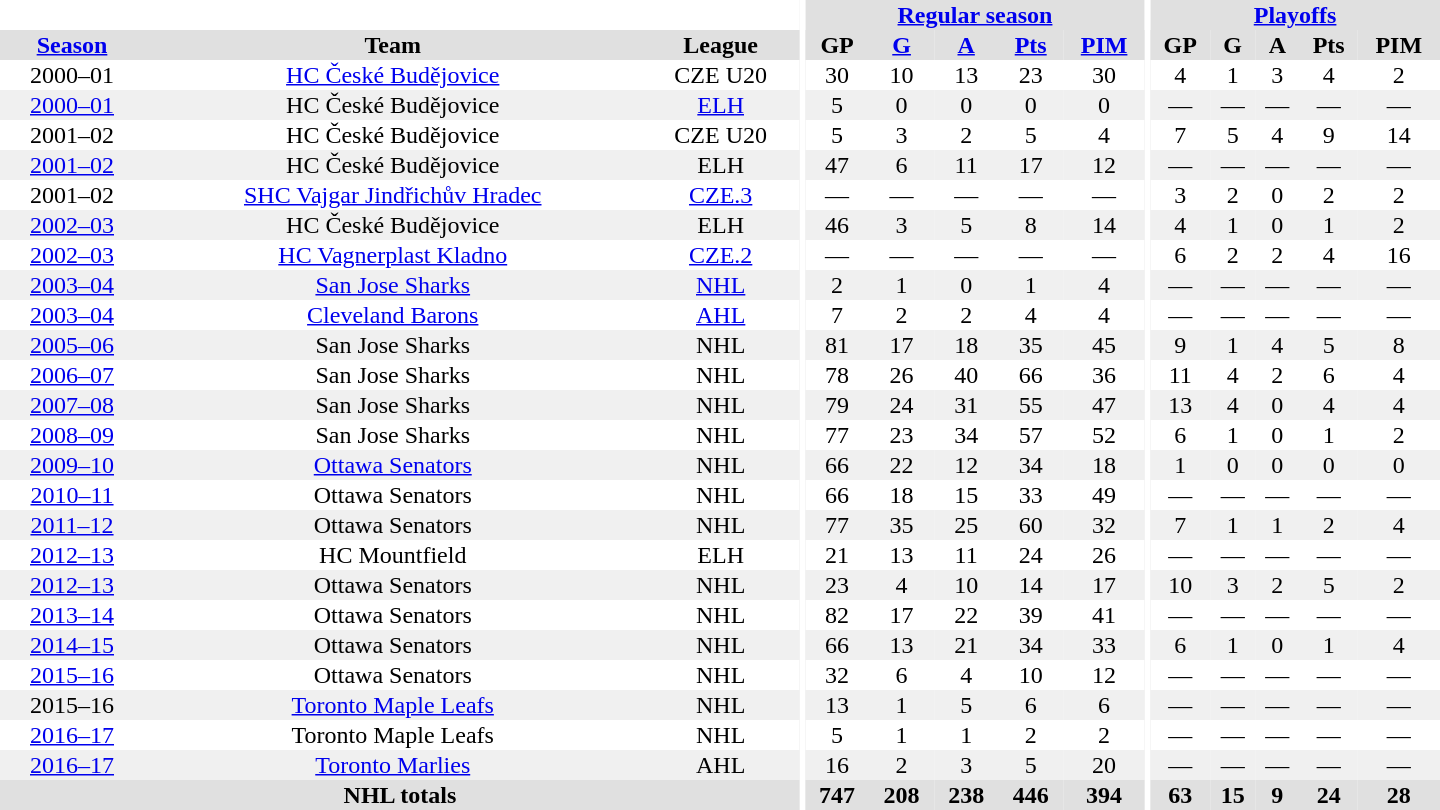<table border="0" cellpadding="1" cellspacing="0" style="text-align:center; width:60em">
<tr bgcolor="#e0e0e0">
<th colspan="3" bgcolor="#ffffff"></th>
<th rowspan="99" bgcolor="#ffffff"></th>
<th colspan="5"><a href='#'>Regular season</a></th>
<th rowspan="99" bgcolor="#ffffff"></th>
<th colspan="5"><a href='#'>Playoffs</a></th>
</tr>
<tr bgcolor="#e0e0e0">
<th><a href='#'>Season</a></th>
<th>Team</th>
<th>League</th>
<th>GP</th>
<th><a href='#'>G</a></th>
<th><a href='#'>A</a></th>
<th><a href='#'>Pts</a></th>
<th><a href='#'>PIM</a></th>
<th>GP</th>
<th>G</th>
<th>A</th>
<th>Pts</th>
<th>PIM</th>
</tr>
<tr>
<td>2000–01</td>
<td><a href='#'>HC České Budějovice</a></td>
<td>CZE U20</td>
<td>30</td>
<td>10</td>
<td>13</td>
<td>23</td>
<td>30</td>
<td>4</td>
<td>1</td>
<td>3</td>
<td>4</td>
<td>2</td>
</tr>
<tr bgcolor="#f0f0f0">
<td><a href='#'>2000–01</a></td>
<td>HC České Budějovice</td>
<td><a href='#'>ELH</a></td>
<td>5</td>
<td>0</td>
<td>0</td>
<td>0</td>
<td>0</td>
<td>—</td>
<td>—</td>
<td>—</td>
<td>—</td>
<td>—</td>
</tr>
<tr>
<td>2001–02</td>
<td>HC České Budějovice</td>
<td>CZE U20</td>
<td>5</td>
<td>3</td>
<td>2</td>
<td>5</td>
<td>4</td>
<td>7</td>
<td>5</td>
<td>4</td>
<td>9</td>
<td>14</td>
</tr>
<tr bgcolor="#f0f0f0">
<td><a href='#'>2001–02</a></td>
<td>HC České Budějovice</td>
<td>ELH</td>
<td>47</td>
<td>6</td>
<td>11</td>
<td>17</td>
<td>12</td>
<td>—</td>
<td>—</td>
<td>—</td>
<td>—</td>
<td>—</td>
</tr>
<tr>
<td>2001–02</td>
<td><a href='#'>SHC Vajgar Jindřichův Hradec</a></td>
<td><a href='#'>CZE.3</a></td>
<td>—</td>
<td>—</td>
<td>—</td>
<td>—</td>
<td>—</td>
<td>3</td>
<td>2</td>
<td>0</td>
<td>2</td>
<td>2</td>
</tr>
<tr bgcolor="#f0f0f0">
<td><a href='#'>2002–03</a></td>
<td>HC České Budějovice</td>
<td>ELH</td>
<td>46</td>
<td>3</td>
<td>5</td>
<td>8</td>
<td>14</td>
<td>4</td>
<td>1</td>
<td>0</td>
<td>1</td>
<td>2</td>
</tr>
<tr>
<td><a href='#'>2002–03</a></td>
<td><a href='#'>HC Vagnerplast Kladno</a></td>
<td><a href='#'>CZE.2</a></td>
<td>—</td>
<td>—</td>
<td>—</td>
<td>—</td>
<td>—</td>
<td>6</td>
<td>2</td>
<td>2</td>
<td>4</td>
<td>16</td>
</tr>
<tr bgcolor="#f0f0f0">
<td><a href='#'>2003–04</a></td>
<td><a href='#'>San Jose Sharks</a></td>
<td><a href='#'>NHL</a></td>
<td>2</td>
<td>1</td>
<td>0</td>
<td>1</td>
<td>4</td>
<td>—</td>
<td>—</td>
<td>—</td>
<td>—</td>
<td>—</td>
</tr>
<tr>
<td><a href='#'>2003–04</a></td>
<td><a href='#'>Cleveland Barons</a></td>
<td><a href='#'>AHL</a></td>
<td>7</td>
<td>2</td>
<td>2</td>
<td>4</td>
<td>4</td>
<td>—</td>
<td>—</td>
<td>—</td>
<td>—</td>
<td>—</td>
</tr>
<tr bgcolor="#f0f0f0">
<td><a href='#'>2005–06</a></td>
<td>San Jose Sharks</td>
<td>NHL</td>
<td>81</td>
<td>17</td>
<td>18</td>
<td>35</td>
<td>45</td>
<td>9</td>
<td>1</td>
<td>4</td>
<td>5</td>
<td>8</td>
</tr>
<tr>
<td><a href='#'>2006–07</a></td>
<td>San Jose Sharks</td>
<td>NHL</td>
<td>78</td>
<td>26</td>
<td>40</td>
<td>66</td>
<td>36</td>
<td>11</td>
<td>4</td>
<td>2</td>
<td>6</td>
<td>4</td>
</tr>
<tr bgcolor="#f0f0f0">
<td><a href='#'>2007–08</a></td>
<td>San Jose Sharks</td>
<td>NHL</td>
<td>79</td>
<td>24</td>
<td>31</td>
<td>55</td>
<td>47</td>
<td>13</td>
<td>4</td>
<td>0</td>
<td>4</td>
<td>4</td>
</tr>
<tr>
<td><a href='#'>2008–09</a></td>
<td>San Jose Sharks</td>
<td>NHL</td>
<td>77</td>
<td>23</td>
<td>34</td>
<td>57</td>
<td>52</td>
<td>6</td>
<td>1</td>
<td>0</td>
<td>1</td>
<td>2</td>
</tr>
<tr bgcolor="#f0f0f0">
<td><a href='#'>2009–10</a></td>
<td><a href='#'>Ottawa Senators</a></td>
<td>NHL</td>
<td>66</td>
<td>22</td>
<td>12</td>
<td>34</td>
<td>18</td>
<td>1</td>
<td>0</td>
<td>0</td>
<td>0</td>
<td>0</td>
</tr>
<tr>
<td><a href='#'>2010–11</a></td>
<td>Ottawa Senators</td>
<td>NHL</td>
<td>66</td>
<td>18</td>
<td>15</td>
<td>33</td>
<td>49</td>
<td>—</td>
<td>—</td>
<td>—</td>
<td>—</td>
<td>—</td>
</tr>
<tr bgcolor="#f0f0f0">
<td><a href='#'>2011–12</a></td>
<td>Ottawa Senators</td>
<td>NHL</td>
<td>77</td>
<td>35</td>
<td>25</td>
<td>60</td>
<td>32</td>
<td>7</td>
<td>1</td>
<td>1</td>
<td>2</td>
<td>4</td>
</tr>
<tr>
<td><a href='#'>2012–13</a></td>
<td>HC Mountfield</td>
<td>ELH</td>
<td>21</td>
<td>13</td>
<td>11</td>
<td>24</td>
<td>26</td>
<td>—</td>
<td>—</td>
<td>—</td>
<td>—</td>
<td>—</td>
</tr>
<tr bgcolor="#f0f0f0">
<td><a href='#'>2012–13</a></td>
<td>Ottawa Senators</td>
<td>NHL</td>
<td>23</td>
<td>4</td>
<td>10</td>
<td>14</td>
<td>17</td>
<td>10</td>
<td>3</td>
<td>2</td>
<td>5</td>
<td>2</td>
</tr>
<tr>
<td><a href='#'>2013–14</a></td>
<td>Ottawa Senators</td>
<td>NHL</td>
<td>82</td>
<td>17</td>
<td>22</td>
<td>39</td>
<td>41</td>
<td>—</td>
<td>—</td>
<td>—</td>
<td>—</td>
<td>—</td>
</tr>
<tr bgcolor="#f0f0f0">
<td><a href='#'>2014–15</a></td>
<td>Ottawa Senators</td>
<td>NHL</td>
<td>66</td>
<td>13</td>
<td>21</td>
<td>34</td>
<td>33</td>
<td>6</td>
<td>1</td>
<td>0</td>
<td>1</td>
<td>4</td>
</tr>
<tr>
<td><a href='#'>2015–16</a></td>
<td>Ottawa Senators</td>
<td>NHL</td>
<td>32</td>
<td>6</td>
<td>4</td>
<td>10</td>
<td>12</td>
<td>—</td>
<td>—</td>
<td>—</td>
<td>—</td>
<td>—</td>
</tr>
<tr bgcolor="#f0f0f0">
<td>2015–16</td>
<td><a href='#'>Toronto Maple Leafs</a></td>
<td>NHL</td>
<td>13</td>
<td>1</td>
<td>5</td>
<td>6</td>
<td>6</td>
<td>—</td>
<td>—</td>
<td>—</td>
<td>—</td>
<td>—</td>
</tr>
<tr>
<td><a href='#'>2016–17</a></td>
<td>Toronto Maple Leafs</td>
<td>NHL</td>
<td>5</td>
<td>1</td>
<td>1</td>
<td>2</td>
<td>2</td>
<td>—</td>
<td>—</td>
<td>—</td>
<td>—</td>
<td>—</td>
</tr>
<tr bgcolor="#f0f0f0">
<td><a href='#'>2016–17</a></td>
<td><a href='#'>Toronto Marlies</a></td>
<td>AHL</td>
<td>16</td>
<td>2</td>
<td>3</td>
<td>5</td>
<td>20</td>
<td>—</td>
<td>—</td>
<td>—</td>
<td>—</td>
<td>—</td>
</tr>
<tr bgcolor="#e0e0e0">
<th colspan="3">NHL totals</th>
<th>747</th>
<th>208</th>
<th>238</th>
<th>446</th>
<th>394</th>
<th>63</th>
<th>15</th>
<th>9</th>
<th>24</th>
<th>28</th>
</tr>
</table>
